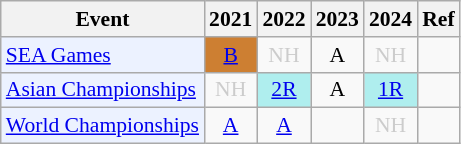<table class="wikitable" style="font-size: 90%; text-align:center">
<tr>
<th>Event</th>
<th>2021</th>
<th>2022</th>
<th>2023</th>
<th>2024</th>
<th>Ref</th>
</tr>
<tr>
<td bgcolor="#ECF2FF"; align="left"><a href='#'>SEA Games</a></td>
<td bgcolor=CD7F32><a href='#'>B</a></td>
<td style=color:#ccc>NH</td>
<td>A</td>
<td style=color:#ccc>NH</td>
<td></td>
</tr>
<tr>
<td bgcolor="#ECF2FF"; align="left"><a href='#'>Asian Championships</a></td>
<td style=color:#ccc>NH</td>
<td bgcolor=AFEEEE><a href='#'>2R</a></td>
<td>A</td>
<td bgcolor=AFEEEE><a href='#'>1R</a></td>
<td></td>
</tr>
<tr>
<td bgcolor="#ECF2FF"; align="left"><a href='#'>World Championships</a></td>
<td><a href='#'>A</a></td>
<td><a href='#'>A</a></td>
<td></td>
<td style=color:#ccc>NH</td>
<td></td>
</tr>
</table>
